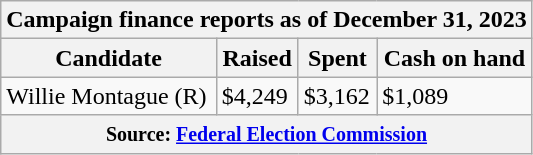<table class="wikitable sortable">
<tr>
<th colspan=4>Campaign finance reports as of December 31, 2023</th>
</tr>
<tr style="text-align:center;">
<th>Candidate</th>
<th>Raised</th>
<th>Spent</th>
<th>Cash on hand</th>
</tr>
<tr>
<td>Willie Montague (R)</td>
<td>$4,249</td>
<td>$3,162</td>
<td>$1,089</td>
</tr>
<tr>
<th colspan="4"><small>Source: <a href='#'>Federal Election Commission</a></small></th>
</tr>
</table>
